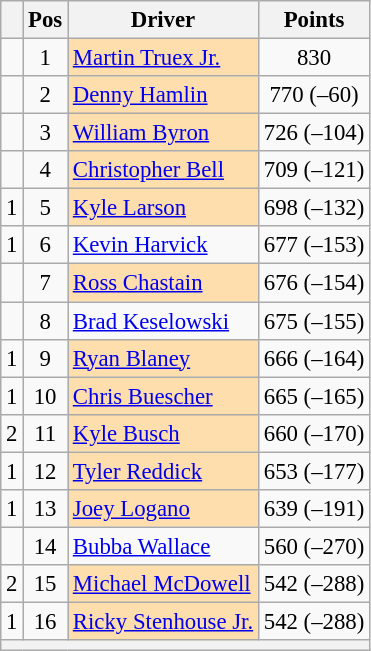<table class="wikitable" style="font-size: 95%;">
<tr>
<th></th>
<th>Pos</th>
<th>Driver</th>
<th>Points</th>
</tr>
<tr>
<td align="left"></td>
<td style="text-align:center;">1</td>
<td style="background:#FFDEAD;"><a href='#'>Martin Truex Jr.</a></td>
<td style="text-align:center;">830</td>
</tr>
<tr>
<td align="left"></td>
<td style="text-align:center;">2</td>
<td style="background:#FFDEAD;"><a href='#'>Denny Hamlin</a></td>
<td style="text-align:center;">770 (–60)</td>
</tr>
<tr>
<td align="left"></td>
<td style="text-align:center;">3</td>
<td style="background:#FFDEAD;"><a href='#'>William Byron</a></td>
<td style="text-align:center;">726 (–104)</td>
</tr>
<tr>
<td align="left"></td>
<td style="text-align:center;">4</td>
<td style="background:#FFDEAD;"><a href='#'>Christopher Bell</a></td>
<td style="text-align:center;">709 (–121)</td>
</tr>
<tr>
<td align="left"> 1</td>
<td style="text-align:center;">5</td>
<td style="background:#FFDEAD;"><a href='#'>Kyle Larson</a></td>
<td style="text-align:center;">698 (–132)</td>
</tr>
<tr>
<td align="left"> 1</td>
<td style="text-align:center;">6</td>
<td><a href='#'>Kevin Harvick</a></td>
<td style="text-align:center;">677 (–153)</td>
</tr>
<tr>
<td align="left"></td>
<td style="text-align:center;">7</td>
<td style="background:#FFDEAD;"><a href='#'>Ross Chastain</a></td>
<td style="text-align:center;">676 (–154)</td>
</tr>
<tr>
<td align="left"></td>
<td style="text-align:center;">8</td>
<td><a href='#'>Brad Keselowski</a></td>
<td style="text-align:center;">675 (–155)</td>
</tr>
<tr>
<td align="left"> 1</td>
<td style="text-align:center;">9</td>
<td style="background:#FFDEAD;"><a href='#'>Ryan Blaney</a></td>
<td style="text-align:center;">666 (–164)</td>
</tr>
<tr>
<td align="left"> 1</td>
<td style="text-align:center;">10</td>
<td style="background:#FFDEAD;"><a href='#'>Chris Buescher</a></td>
<td style="text-align:center;">665 (–165)</td>
</tr>
<tr>
<td align="left"> 2</td>
<td style="text-align:center;">11</td>
<td style="background:#FFDEAD;"><a href='#'>Kyle Busch</a></td>
<td style="text-align:center;">660 (–170)</td>
</tr>
<tr>
<td align="left"> 1</td>
<td style="text-align:center;">12</td>
<td style="background:#FFDEAD;"><a href='#'>Tyler Reddick</a></td>
<td style="text-align:center;">653 (–177)</td>
</tr>
<tr>
<td align="left"> 1</td>
<td style="text-align:center;">13</td>
<td style="background:#FFDEAD;"><a href='#'>Joey Logano</a></td>
<td style="text-align:center;">639 (–191)</td>
</tr>
<tr>
<td align="left"></td>
<td style="text-align:center;">14</td>
<td><a href='#'>Bubba Wallace</a></td>
<td style="text-align:center;">560 (–270)</td>
</tr>
<tr>
<td align="left"> 2</td>
<td style="text-align:center;">15</td>
<td style="background:#FFDEAD;"><a href='#'>Michael McDowell</a></td>
<td style="text-align:center;">542 (–288)</td>
</tr>
<tr>
<td align="left"> 1</td>
<td style="text-align:center;">16</td>
<td style="background:#FFDEAD;"><a href='#'>Ricky Stenhouse Jr.</a></td>
<td style="text-align:center;">542 (–288)</td>
</tr>
<tr class="sortbottom">
<th colspan="9"></th>
</tr>
</table>
